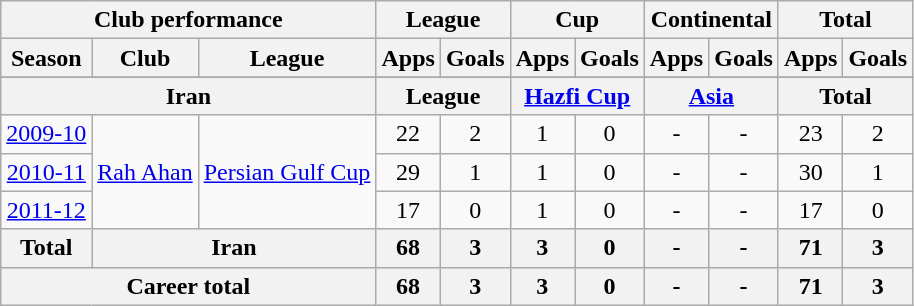<table class="wikitable" style="text-align:center">
<tr>
<th colspan=3>Club performance</th>
<th colspan=2>League</th>
<th colspan=2>Cup</th>
<th colspan=2>Continental</th>
<th colspan=2>Total</th>
</tr>
<tr>
<th>Season</th>
<th>Club</th>
<th>League</th>
<th>Apps</th>
<th>Goals</th>
<th>Apps</th>
<th>Goals</th>
<th>Apps</th>
<th>Goals</th>
<th>Apps</th>
<th>Goals</th>
</tr>
<tr>
</tr>
<tr>
<th colspan=3>Iran</th>
<th colspan=2>League</th>
<th colspan=2><a href='#'>Hazfi Cup</a></th>
<th colspan=2><a href='#'>Asia</a></th>
<th colspan=2>Total</th>
</tr>
<tr>
<td><a href='#'>2009-10</a></td>
<td rowspan="3"><a href='#'>Rah Ahan</a></td>
<td rowspan="3"><a href='#'>Persian Gulf Cup</a></td>
<td>22</td>
<td>2</td>
<td>1</td>
<td>0</td>
<td>-</td>
<td>-</td>
<td>23</td>
<td>2</td>
</tr>
<tr>
<td><a href='#'>2010-11</a></td>
<td>29</td>
<td>1</td>
<td>1</td>
<td>0</td>
<td>-</td>
<td>-</td>
<td>30</td>
<td>1</td>
</tr>
<tr>
<td><a href='#'>2011-12</a></td>
<td>17</td>
<td>0</td>
<td>1</td>
<td>0</td>
<td>-</td>
<td>-</td>
<td>17</td>
<td>0</td>
</tr>
<tr>
<th rowspan=1>Total</th>
<th colspan=2>Iran</th>
<th>68</th>
<th>3</th>
<th>3</th>
<th>0</th>
<th>-</th>
<th>-</th>
<th>71</th>
<th>3</th>
</tr>
<tr>
<th colspan=3>Career total</th>
<th>68</th>
<th>3</th>
<th>3</th>
<th>0</th>
<th>-</th>
<th>-</th>
<th>71</th>
<th>3</th>
</tr>
</table>
